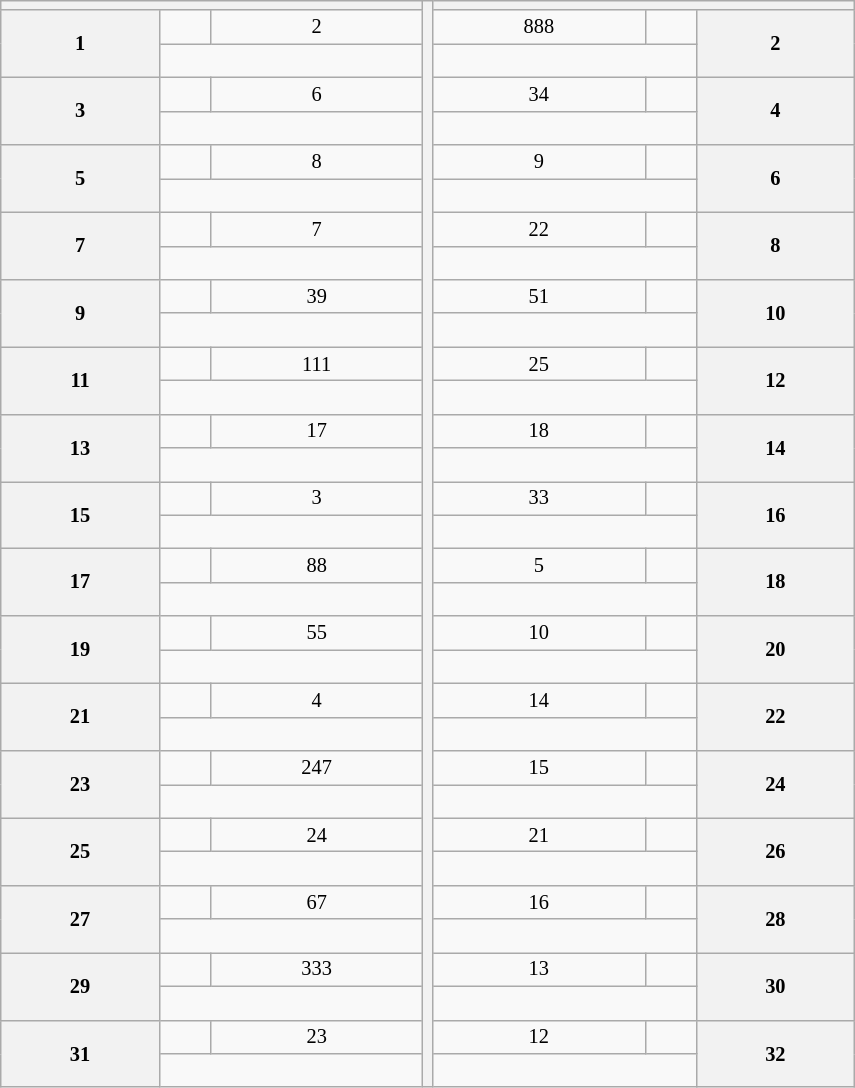<table class="wikitable" style="font-size: 85%;">
<tr>
<th colspan="3" width="275px"></th>
<th rowspan="33"></th>
<th colspan="3" width="275px"></th>
</tr>
<tr>
<th rowspan="2">1</th>
<td align="left"><br></td>
<td align="center">2</td>
<td align="center">888</td>
<td align="left"><br></td>
<th rowspan="2">2</th>
</tr>
<tr>
<td colspan=2 align="center"><br></td>
<td colspan=2 align="center"><br></td>
</tr>
<tr>
<th rowspan="2">3</th>
<td align="left"><br></td>
<td align="center">6</td>
<td align="center">34</td>
<td align="left"><br></td>
<th rowspan="2">4</th>
</tr>
<tr>
<td colspan=2 align="center"><br></td>
<td colspan=2 align="center"><br></td>
</tr>
<tr>
<th rowspan="2">5</th>
<td align="left"><br></td>
<td align="center">8</td>
<td align="center">9</td>
<td align="left"><br></td>
<th rowspan="2">6</th>
</tr>
<tr>
<td colspan=2 align="center"><br></td>
<td colspan=2 align="center"><br></td>
</tr>
<tr>
<th rowspan="2">7</th>
<td align="left"><br></td>
<td align="center">7</td>
<td align="center">22</td>
<td align="left"><br></td>
<th rowspan="2">8</th>
</tr>
<tr>
<td colspan=2 align="center"><br></td>
<td colspan=2 align="center"><br></td>
</tr>
<tr>
<th rowspan="2">9</th>
<td align="left"><br></td>
<td align="center">39</td>
<td align="center">51</td>
<td align="left"><br></td>
<th rowspan="2">10</th>
</tr>
<tr>
<td colspan=2 align="center"><br></td>
<td colspan=2 align="center"><br></td>
</tr>
<tr>
<th rowspan="2">11</th>
<td align="left"><br></td>
<td align="center">111</td>
<td align="center">25</td>
<td align="left"><br></td>
<th rowspan="2">12</th>
</tr>
<tr>
<td colspan=2 align="center"><br></td>
<td colspan=2 align="center"><br></td>
</tr>
<tr>
<th rowspan="2">13</th>
<td align="left"><br></td>
<td align="center">17</td>
<td align="center">18</td>
<td align="left"><br></td>
<th rowspan="2">14</th>
</tr>
<tr>
<td colspan=2 align="center"><br></td>
<td colspan=2 align="center"><br></td>
</tr>
<tr>
<th rowspan="2">15</th>
<td align="left"><br></td>
<td align="center">3</td>
<td align="center">33</td>
<td align="left"><br></td>
<th rowspan="2">16</th>
</tr>
<tr>
<td colspan=2 align="center"><br></td>
<td colspan=2 align="center"><br></td>
</tr>
<tr>
<th rowspan="2">17</th>
<td align="left"><br></td>
<td align="center">88</td>
<td align="center">5</td>
<td align="left"><br></td>
<th rowspan="2">18</th>
</tr>
<tr>
<td colspan=2 align="center"><br></td>
<td colspan=2 align="center"><br></td>
</tr>
<tr>
<th rowspan="2">19</th>
<td align="left"><br></td>
<td align="center">55</td>
<td align="center">10</td>
<td align="left"><br></td>
<th rowspan="2">20</th>
</tr>
<tr>
<td colspan=2 align="center"><br></td>
<td colspan=2 align="center"><br></td>
</tr>
<tr>
<th rowspan="2">21</th>
<td align="left"><br></td>
<td align="center">4</td>
<td align="center">14</td>
<td align="left"><br></td>
<th rowspan="2">22</th>
</tr>
<tr>
<td colspan=2 align="center"><br></td>
<td colspan=2 align="center"><br></td>
</tr>
<tr>
<th rowspan="2">23</th>
<td align="left"><br></td>
<td align="center">247</td>
<td align="center">15</td>
<td align="left"><br></td>
<th rowspan="2">24</th>
</tr>
<tr>
<td colspan=2 align="center"><br></td>
<td colspan=2 align="center"><br></td>
</tr>
<tr>
<th rowspan="2">25</th>
<td align="left"><br></td>
<td align="center">24</td>
<td align="center">21</td>
<td align="left"><br></td>
<th rowspan="2">26</th>
</tr>
<tr>
<td colspan=2 align="center"><br></td>
<td colspan=2 align="center"><br></td>
</tr>
<tr>
<th rowspan="2">27</th>
<td align="left"><br></td>
<td align="center">67</td>
<td align="center">16</td>
<td align="left"><br></td>
<th rowspan="2">28</th>
</tr>
<tr>
<td colspan=2 align="center"><br></td>
<td colspan=2 align="center"><br></td>
</tr>
<tr>
<th rowspan="2">29</th>
<td align="left"><br></td>
<td align="center">333</td>
<td align="center">13</td>
<td align="left"><br></td>
<th rowspan="2">30</th>
</tr>
<tr>
<td colspan=2 align="center"><br></td>
<td colspan=2 align="center"><br></td>
</tr>
<tr>
<th rowspan="2">31</th>
<td align="left"><br></td>
<td align="center">23</td>
<td align="center">12</td>
<td align="left"><br></td>
<th rowspan="2">32</th>
</tr>
<tr>
<td colspan=2 align="center"><br></td>
<td colspan=2 align="center"><br></td>
</tr>
</table>
